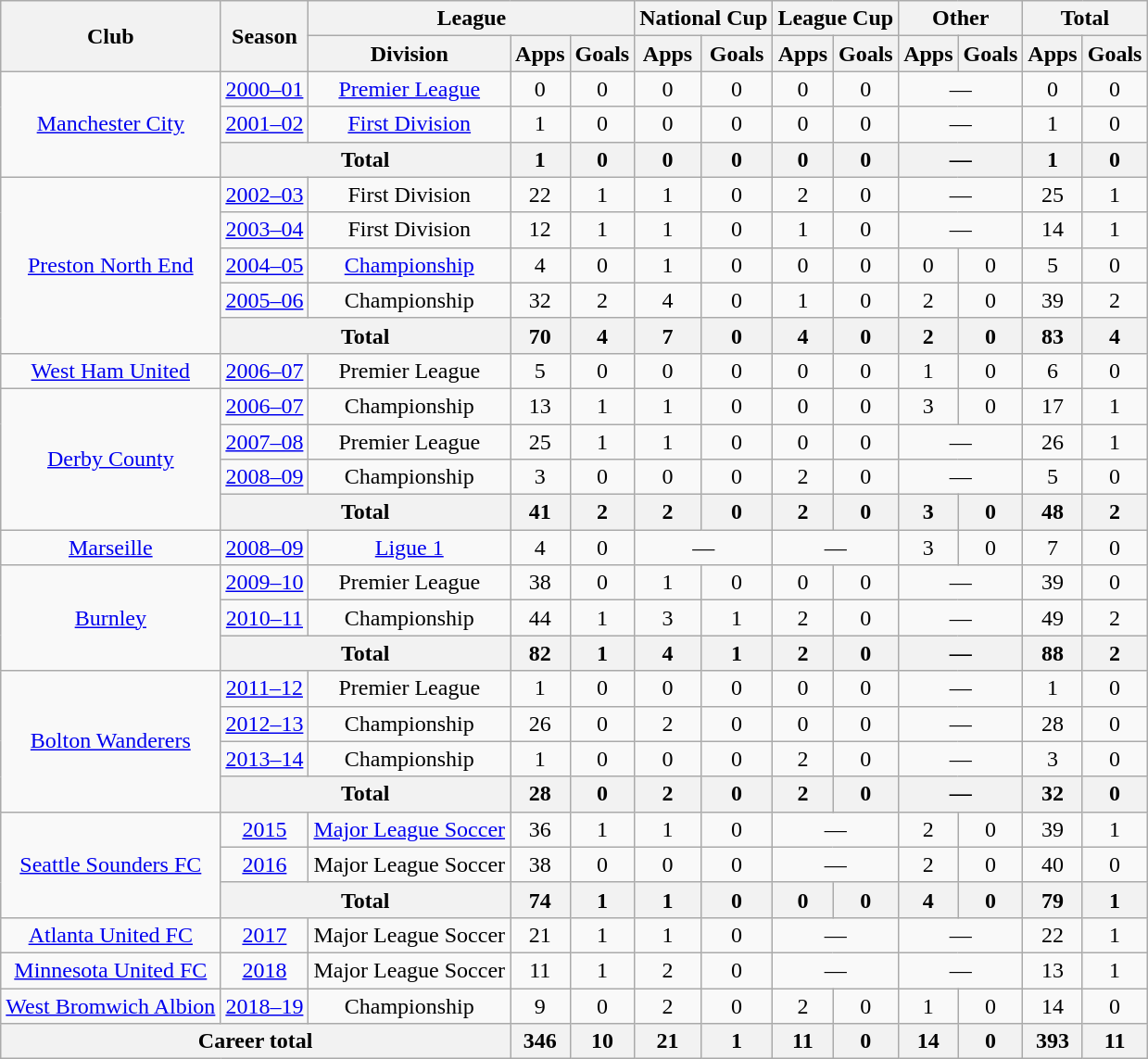<table class="wikitable" style="text-align:center">
<tr>
<th rowspan="2">Club</th>
<th rowspan="2">Season</th>
<th colspan="3">League</th>
<th colspan="2">National Cup</th>
<th colspan="2">League Cup</th>
<th colspan="2">Other</th>
<th colspan="2">Total</th>
</tr>
<tr>
<th>Division</th>
<th>Apps</th>
<th>Goals</th>
<th>Apps</th>
<th>Goals</th>
<th>Apps</th>
<th>Goals</th>
<th>Apps</th>
<th>Goals</th>
<th>Apps</th>
<th>Goals</th>
</tr>
<tr>
<td rowspan="3"><a href='#'>Manchester City</a></td>
<td><a href='#'>2000–01</a></td>
<td><a href='#'>Premier League</a></td>
<td>0</td>
<td>0</td>
<td>0</td>
<td>0</td>
<td>0</td>
<td>0</td>
<td colspan="2">—</td>
<td>0</td>
<td>0</td>
</tr>
<tr>
<td><a href='#'>2001–02</a></td>
<td><a href='#'>First Division</a></td>
<td>1</td>
<td>0</td>
<td>0</td>
<td>0</td>
<td>0</td>
<td>0</td>
<td colspan="2">—</td>
<td>1</td>
<td>0</td>
</tr>
<tr>
<th colspan="2">Total</th>
<th>1</th>
<th>0</th>
<th>0</th>
<th>0</th>
<th>0</th>
<th>0</th>
<th colspan="2">—</th>
<th>1</th>
<th>0</th>
</tr>
<tr>
<td rowspan="5"><a href='#'>Preston North End</a></td>
<td><a href='#'>2002–03</a></td>
<td>First Division</td>
<td>22</td>
<td>1</td>
<td>1</td>
<td>0</td>
<td>2</td>
<td>0</td>
<td colspan="2">—</td>
<td>25</td>
<td>1</td>
</tr>
<tr>
<td><a href='#'>2003–04</a></td>
<td>First Division</td>
<td>12</td>
<td>1</td>
<td>1</td>
<td>0</td>
<td>1</td>
<td>0</td>
<td colspan="2">—</td>
<td>14</td>
<td>1</td>
</tr>
<tr>
<td><a href='#'>2004–05</a></td>
<td><a href='#'>Championship</a></td>
<td>4</td>
<td>0</td>
<td>1</td>
<td>0</td>
<td>0</td>
<td>0</td>
<td>0</td>
<td>0</td>
<td>5</td>
<td>0</td>
</tr>
<tr>
<td><a href='#'>2005–06</a></td>
<td>Championship</td>
<td>32</td>
<td>2</td>
<td>4</td>
<td>0</td>
<td>1</td>
<td>0</td>
<td>2</td>
<td>0</td>
<td>39</td>
<td>2</td>
</tr>
<tr>
<th colspan="2">Total</th>
<th>70</th>
<th>4</th>
<th>7</th>
<th>0</th>
<th>4</th>
<th>0</th>
<th>2</th>
<th>0</th>
<th>83</th>
<th>4</th>
</tr>
<tr>
<td><a href='#'>West Ham United</a></td>
<td><a href='#'>2006–07</a></td>
<td>Premier League</td>
<td>5</td>
<td>0</td>
<td>0</td>
<td>0</td>
<td>0</td>
<td>0</td>
<td>1</td>
<td>0</td>
<td>6</td>
<td>0</td>
</tr>
<tr>
<td rowspan="4"><a href='#'>Derby County</a></td>
<td><a href='#'>2006–07</a></td>
<td>Championship</td>
<td>13</td>
<td>1</td>
<td>1</td>
<td>0</td>
<td>0</td>
<td>0</td>
<td>3</td>
<td>0</td>
<td>17</td>
<td>1</td>
</tr>
<tr>
<td><a href='#'>2007–08</a></td>
<td>Premier League</td>
<td>25</td>
<td>1</td>
<td>1</td>
<td>0</td>
<td>0</td>
<td>0</td>
<td colspan="2">—</td>
<td>26</td>
<td>1</td>
</tr>
<tr>
<td><a href='#'>2008–09</a></td>
<td>Championship</td>
<td>3</td>
<td>0</td>
<td>0</td>
<td>0</td>
<td>2</td>
<td>0</td>
<td colspan="2">—</td>
<td>5</td>
<td>0</td>
</tr>
<tr>
<th colspan="2">Total</th>
<th>41</th>
<th>2</th>
<th>2</th>
<th>0</th>
<th>2</th>
<th>0</th>
<th>3</th>
<th>0</th>
<th>48</th>
<th>2</th>
</tr>
<tr>
<td><a href='#'>Marseille</a></td>
<td><a href='#'>2008–09</a></td>
<td><a href='#'>Ligue 1</a></td>
<td>4</td>
<td>0</td>
<td colspan="2">—</td>
<td colspan="2">—</td>
<td>3</td>
<td>0</td>
<td>7</td>
<td>0</td>
</tr>
<tr>
<td rowspan="3"><a href='#'>Burnley</a></td>
<td><a href='#'>2009–10</a></td>
<td>Premier League</td>
<td>38</td>
<td>0</td>
<td>1</td>
<td>0</td>
<td>0</td>
<td>0</td>
<td colspan="2">—</td>
<td>39</td>
<td>0</td>
</tr>
<tr>
<td><a href='#'>2010–11</a></td>
<td>Championship</td>
<td>44</td>
<td>1</td>
<td>3</td>
<td>1</td>
<td>2</td>
<td>0</td>
<td colspan="2">—</td>
<td>49</td>
<td>2</td>
</tr>
<tr>
<th colspan="2">Total</th>
<th>82</th>
<th>1</th>
<th>4</th>
<th>1</th>
<th>2</th>
<th>0</th>
<th colspan="2">—</th>
<th>88</th>
<th>2</th>
</tr>
<tr>
<td rowspan="4"><a href='#'>Bolton Wanderers</a></td>
<td><a href='#'>2011–12</a></td>
<td>Premier League</td>
<td>1</td>
<td 0>0</td>
<td>0</td>
<td>0</td>
<td>0</td>
<td>0</td>
<td colspan="2">—</td>
<td>1</td>
<td>0</td>
</tr>
<tr>
<td><a href='#'>2012–13</a></td>
<td>Championship</td>
<td>26</td>
<td>0</td>
<td>2</td>
<td>0</td>
<td>0</td>
<td>0</td>
<td colspan="2">—</td>
<td>28</td>
<td>0</td>
</tr>
<tr>
<td><a href='#'>2013–14</a></td>
<td>Championship</td>
<td>1</td>
<td>0</td>
<td>0</td>
<td>0</td>
<td>2</td>
<td>0</td>
<td colspan="2">—</td>
<td>3</td>
<td>0</td>
</tr>
<tr>
<th colspan="2">Total</th>
<th>28</th>
<th>0</th>
<th>2</th>
<th>0</th>
<th>2</th>
<th>0</th>
<th colspan="2">—</th>
<th>32</th>
<th>0</th>
</tr>
<tr>
<td rowspan="3"><a href='#'>Seattle Sounders FC</a></td>
<td><a href='#'>2015</a></td>
<td><a href='#'>Major League Soccer</a></td>
<td>36</td>
<td>1</td>
<td>1</td>
<td>0</td>
<td colspan="2">—</td>
<td>2</td>
<td>0</td>
<td>39</td>
<td>1</td>
</tr>
<tr>
<td><a href='#'>2016</a></td>
<td>Major League Soccer</td>
<td>38</td>
<td>0</td>
<td>0</td>
<td>0</td>
<td colspan="2">—</td>
<td>2</td>
<td>0</td>
<td>40</td>
<td>0</td>
</tr>
<tr>
<th colspan="2">Total</th>
<th>74</th>
<th>1</th>
<th>1</th>
<th>0</th>
<th>0</th>
<th>0</th>
<th>4</th>
<th>0</th>
<th>79</th>
<th>1</th>
</tr>
<tr>
<td><a href='#'>Atlanta United FC</a></td>
<td><a href='#'>2017</a></td>
<td>Major League Soccer</td>
<td>21</td>
<td>1</td>
<td>1</td>
<td>0</td>
<td colspan="2">—</td>
<td colspan="2">—</td>
<td>22</td>
<td>1</td>
</tr>
<tr>
<td><a href='#'>Minnesota United FC</a></td>
<td><a href='#'>2018</a></td>
<td>Major League Soccer</td>
<td>11</td>
<td>1</td>
<td>2</td>
<td>0</td>
<td colspan="2">—</td>
<td colspan="2">—</td>
<td>13</td>
<td>1</td>
</tr>
<tr>
<td><a href='#'>West Bromwich Albion</a></td>
<td><a href='#'>2018–19</a></td>
<td>Championship</td>
<td>9</td>
<td>0</td>
<td>2</td>
<td>0</td>
<td>2</td>
<td>0</td>
<td>1</td>
<td>0</td>
<td>14</td>
<td>0</td>
</tr>
<tr>
<th colspan="3">Career total</th>
<th>346</th>
<th>10</th>
<th>21</th>
<th>1</th>
<th>11</th>
<th>0</th>
<th>14</th>
<th>0</th>
<th>393</th>
<th>11</th>
</tr>
</table>
